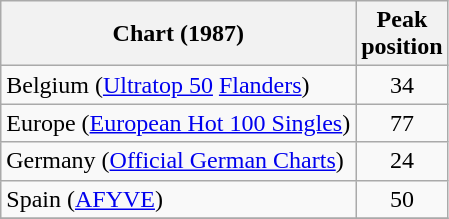<table class="wikitable sortable">
<tr>
<th>Chart (1987)</th>
<th>Peak<br>position</th>
</tr>
<tr>
<td>Belgium (<a href='#'>Ultratop 50</a> <a href='#'>Flanders</a>)</td>
<td align="center">34</td>
</tr>
<tr>
<td>Europe (<a href='#'>European Hot 100 Singles</a>)</td>
<td align="center">77</td>
</tr>
<tr>
<td>Germany (<a href='#'>Official German Charts</a>)</td>
<td align="center">24</td>
</tr>
<tr>
<td>Spain (<a href='#'>AFYVE</a>)</td>
<td align="center">50</td>
</tr>
<tr>
</tr>
</table>
